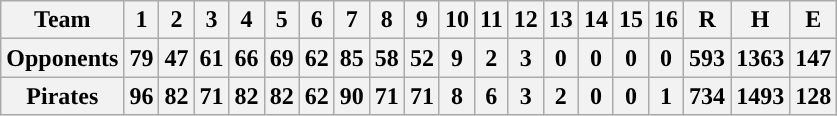<table class="wikitable">
<tr>
<th>Team</th>
<th>1</th>
<th>2</th>
<th>3</th>
<th>4</th>
<th>5</th>
<th>6</th>
<th>7</th>
<th>8</th>
<th>9</th>
<th>10</th>
<th>11</th>
<th>12</th>
<th>13</th>
<th>14</th>
<th>15</th>
<th>16</th>
<th>R</th>
<th>H</th>
<th>E</th>
</tr>
<tr>
<th>Opponents</th>
<th>79</th>
<th>47</th>
<th>61</th>
<th>66</th>
<th>69</th>
<th>62</th>
<th>85</th>
<th>58</th>
<th>52</th>
<th>9</th>
<th>2</th>
<th>3</th>
<th>0</th>
<th>0</th>
<th>0</th>
<th>0</th>
<th>593</th>
<th>1363</th>
<th>147</th>
</tr>
<tr>
<th>Pirates</th>
<th>96</th>
<th>82</th>
<th>71</th>
<th>82</th>
<th>82</th>
<th>62</th>
<th>90</th>
<th>71</th>
<th>71</th>
<th>8</th>
<th>6</th>
<th>3</th>
<th>2</th>
<th>0</th>
<th>0</th>
<th>1</th>
<th>734</th>
<th>1493</th>
<th>128</th>
</tr>
</table>
